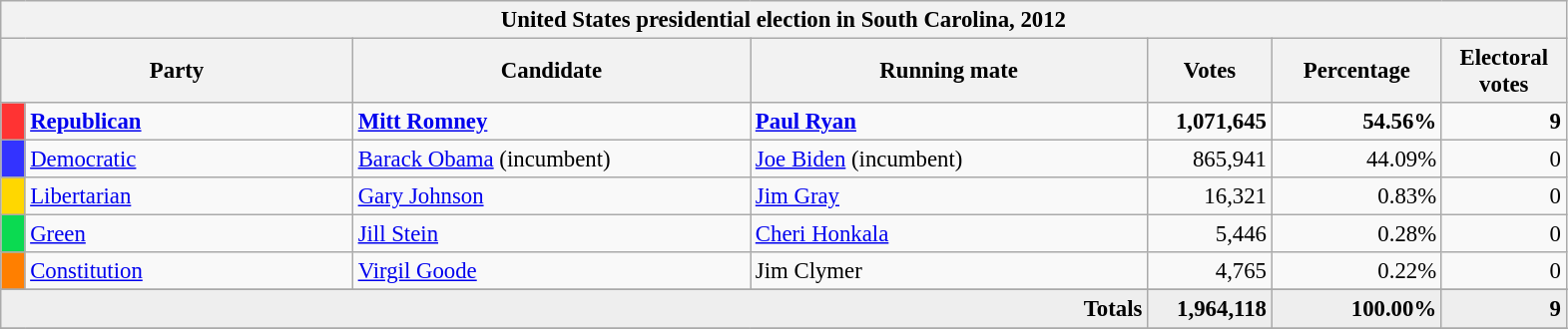<table class="wikitable" style="font-size: 95%;">
<tr>
<th colspan="7">United States presidential election in South Carolina, 2012</th>
</tr>
<tr>
<th colspan="2" style="width: 15em">Party</th>
<th style="width: 17em">Candidate</th>
<th style="width: 17em">Running mate</th>
<th style="width: 5em">Votes</th>
<th style="width: 7em">Percentage</th>
<th style="width: 5em">Electoral votes</th>
</tr>
<tr>
<th style="background-color:#FF3333; width: 3px"></th>
<td style="width: 130px"><strong><a href='#'>Republican</a></strong></td>
<td><strong><a href='#'>Mitt Romney</a></strong></td>
<td><strong><a href='#'>Paul Ryan</a></strong></td>
<td align="right"><strong>1,071,645</strong></td>
<td align="right"><strong>54.56%</strong></td>
<td align="right"><strong>9</strong></td>
</tr>
<tr>
<th style="background-color:#3333FF; width: 3px"></th>
<td style="width: 130px"><a href='#'>Democratic</a></td>
<td><a href='#'>Barack Obama</a> (incumbent)</td>
<td><a href='#'>Joe Biden</a> (incumbent)</td>
<td align="right">865,941</td>
<td align="right">44.09%</td>
<td align="right">0</td>
</tr>
<tr>
<th style="background-color:#FFD700; width: 3px"></th>
<td style="width: 130px"><a href='#'>Libertarian</a></td>
<td><a href='#'>Gary Johnson</a></td>
<td><a href='#'>Jim Gray</a></td>
<td align="right">16,321</td>
<td align="right">0.83%</td>
<td align="right">0</td>
</tr>
<tr>
<th style="background-color:#0BDA51; width: 3px"></th>
<td style="width: 130px"><a href='#'>Green</a></td>
<td><a href='#'>Jill Stein</a></td>
<td><a href='#'>Cheri Honkala</a></td>
<td align="right">5,446</td>
<td align="right">0.28%</td>
<td align="right">0</td>
</tr>
<tr>
<th style="background-color:#FF7F00; width: 3px"></th>
<td style="width: 130px"><a href='#'>Constitution</a></td>
<td><a href='#'>Virgil Goode</a></td>
<td>Jim Clymer</td>
<td align="right">4,765</td>
<td align="right">0.22%</td>
<td align="right">0</td>
</tr>
<tr>
</tr>
<tr bgcolor="#EEEEEE">
<td colspan="4" align="right"><strong>Totals</strong></td>
<td align="right"><strong>1,964,118</strong></td>
<td align="right"><strong>100.00%</strong></td>
<td align="right"><strong>9</strong></td>
</tr>
<tr bgcolor="#EEEEEE">
</tr>
</table>
